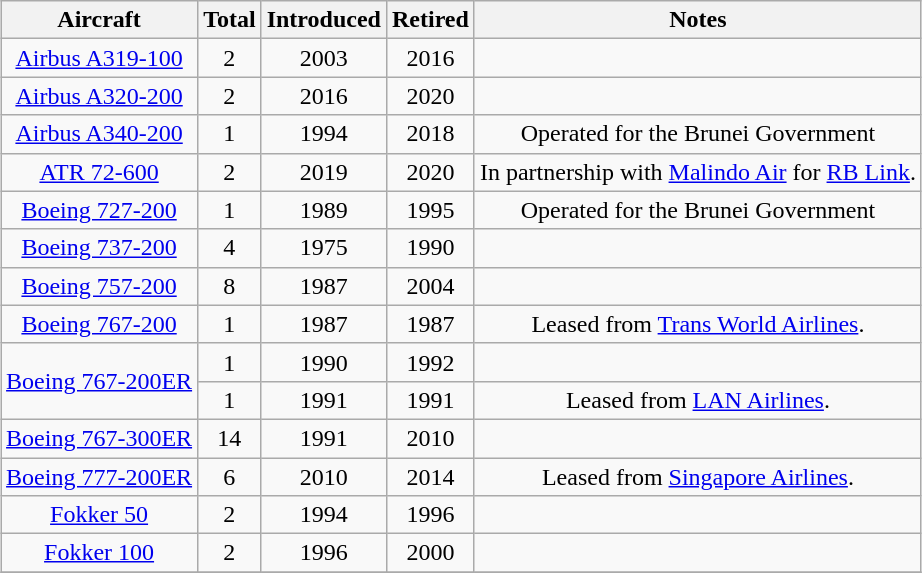<table class="wikitable" style="margin:1em auto; border-collapse:collapse;text-align:center;">
<tr>
<th>Aircraft</th>
<th>Total</th>
<th>Introduced</th>
<th>Retired</th>
<th>Notes</th>
</tr>
<tr>
<td><a href='#'>Airbus A319-100</a></td>
<td>2</td>
<td>2003</td>
<td>2016</td>
<td></td>
</tr>
<tr>
<td><a href='#'>Airbus A320-200</a></td>
<td>2</td>
<td>2016</td>
<td>2020</td>
<td></td>
</tr>
<tr>
<td><a href='#'>Airbus A340-200</a></td>
<td>1</td>
<td>1994</td>
<td>2018</td>
<td>Operated for the Brunei Government</td>
</tr>
<tr>
<td><a href='#'>ATR 72-600</a></td>
<td>2</td>
<td>2019</td>
<td>2020</td>
<td>In partnership with <a href='#'>Malindo Air</a> for <a href='#'>RB Link</a>.</td>
</tr>
<tr>
<td><a href='#'>Boeing 727-200</a></td>
<td>1</td>
<td>1989</td>
<td>1995</td>
<td>Operated for the Brunei Government</td>
</tr>
<tr>
<td><a href='#'>Boeing 737-200</a></td>
<td>4</td>
<td>1975</td>
<td>1990</td>
<td></td>
</tr>
<tr>
<td><a href='#'>Boeing 757-200</a></td>
<td>8</td>
<td>1987</td>
<td>2004</td>
<td></td>
</tr>
<tr>
<td><a href='#'>Boeing 767-200</a></td>
<td>1</td>
<td>1987</td>
<td>1987</td>
<td>Leased from <a href='#'>Trans World Airlines</a>.</td>
</tr>
<tr>
<td rowspan="2"><a href='#'>Boeing 767-200ER</a></td>
<td>1</td>
<td>1990</td>
<td>1992</td>
<td></td>
</tr>
<tr>
<td>1</td>
<td>1991</td>
<td>1991</td>
<td>Leased from <a href='#'>LAN Airlines</a>.</td>
</tr>
<tr>
<td><a href='#'>Boeing 767-300ER</a></td>
<td>14</td>
<td>1991</td>
<td>2010</td>
<td></td>
</tr>
<tr>
<td><a href='#'>Boeing 777-200ER</a></td>
<td>6</td>
<td>2010</td>
<td>2014</td>
<td>Leased from <a href='#'>Singapore Airlines</a>.</td>
</tr>
<tr>
<td><a href='#'>Fokker 50</a></td>
<td>2</td>
<td>1994</td>
<td>1996</td>
<td></td>
</tr>
<tr>
<td><a href='#'>Fokker 100</a></td>
<td>2</td>
<td>1996</td>
<td>2000</td>
<td></td>
</tr>
<tr>
</tr>
</table>
